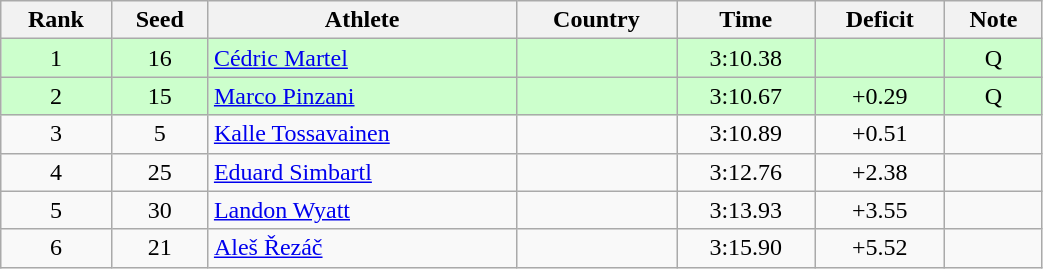<table class="wikitable sortable" style="text-align:center" width=55%>
<tr>
<th>Rank</th>
<th>Seed</th>
<th>Athlete</th>
<th>Country</th>
<th>Time</th>
<th>Deficit</th>
<th>Note</th>
</tr>
<tr bgcolor=ccffcc>
<td>1</td>
<td>16</td>
<td align=left><a href='#'>Cédric Martel</a></td>
<td align=left></td>
<td>3:10.38</td>
<td></td>
<td>Q</td>
</tr>
<tr bgcolor=ccffcc>
<td>2</td>
<td>15</td>
<td align=left><a href='#'>Marco Pinzani</a></td>
<td align=left></td>
<td>3:10.67</td>
<td>+0.29</td>
<td>Q</td>
</tr>
<tr>
<td>3</td>
<td>5</td>
<td align=left><a href='#'>Kalle Tossavainen</a></td>
<td align=left></td>
<td>3:10.89</td>
<td>+0.51</td>
<td></td>
</tr>
<tr>
<td>4</td>
<td>25</td>
<td align=left><a href='#'>Eduard Simbartl</a></td>
<td align=left></td>
<td>3:12.76</td>
<td>+2.38</td>
<td></td>
</tr>
<tr>
<td>5</td>
<td>30</td>
<td align=left><a href='#'>Landon Wyatt</a></td>
<td align=left></td>
<td>3:13.93</td>
<td>+3.55</td>
<td></td>
</tr>
<tr>
<td>6</td>
<td>21</td>
<td align=left><a href='#'>Aleš Řezáč</a></td>
<td align=left></td>
<td>3:15.90</td>
<td>+5.52</td>
<td></td>
</tr>
</table>
